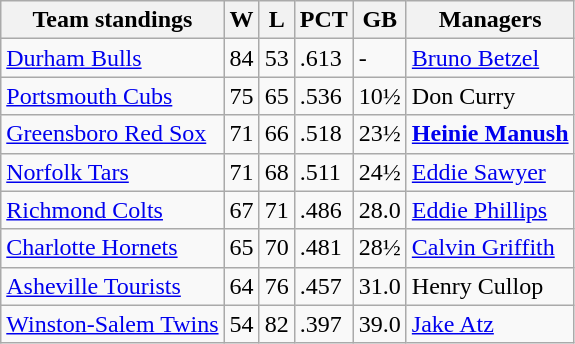<table class="wikitable">
<tr>
<th>Team standings</th>
<th>W</th>
<th>L</th>
<th>PCT</th>
<th>GB</th>
<th>Managers</th>
</tr>
<tr>
<td><a href='#'>Durham Bulls</a></td>
<td>84</td>
<td>53</td>
<td>.613</td>
<td>-</td>
<td><a href='#'>Bruno Betzel</a></td>
</tr>
<tr>
<td><a href='#'>Portsmouth Cubs</a></td>
<td>75</td>
<td>65</td>
<td>.536</td>
<td>10½</td>
<td>Don Curry</td>
</tr>
<tr>
<td><a href='#'>Greensboro Red Sox</a></td>
<td>71</td>
<td>66</td>
<td>.518</td>
<td>23½</td>
<td><strong><a href='#'>Heinie Manush</a></strong></td>
</tr>
<tr>
<td><a href='#'>Norfolk Tars</a></td>
<td>71</td>
<td>68</td>
<td>.511</td>
<td>24½</td>
<td><a href='#'>Eddie Sawyer</a></td>
</tr>
<tr>
<td><a href='#'>Richmond Colts</a></td>
<td>67</td>
<td>71</td>
<td>.486</td>
<td>28.0</td>
<td><a href='#'>Eddie Phillips</a></td>
</tr>
<tr>
<td><a href='#'>Charlotte Hornets</a></td>
<td>65</td>
<td>70</td>
<td>.481</td>
<td>28½</td>
<td><a href='#'>Calvin Griffith</a></td>
</tr>
<tr>
<td><a href='#'>Asheville Tourists</a></td>
<td>64</td>
<td>76</td>
<td>.457</td>
<td>31.0</td>
<td>Henry Cullop</td>
</tr>
<tr>
<td><a href='#'>Winston-Salem Twins</a></td>
<td>54</td>
<td>82</td>
<td>.397</td>
<td>39.0</td>
<td><a href='#'>Jake Atz</a></td>
</tr>
</table>
